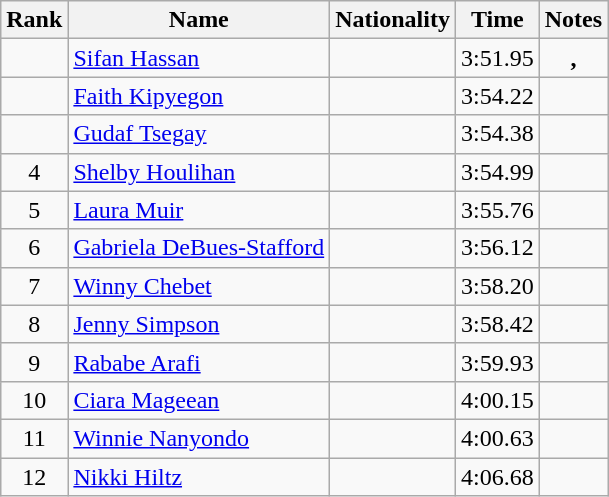<table class="wikitable sortable" style="text-align:center">
<tr>
<th>Rank</th>
<th>Name</th>
<th>Nationality</th>
<th>Time</th>
<th>Notes</th>
</tr>
<tr>
<td></td>
<td align=left><a href='#'>Sifan Hassan</a></td>
<td align=left></td>
<td>3:51.95</td>
<td><strong>, </strong></td>
</tr>
<tr>
<td></td>
<td align=left><a href='#'>Faith Kipyegon</a></td>
<td align=left></td>
<td>3:54.22</td>
<td><strong></strong></td>
</tr>
<tr>
<td></td>
<td align=left><a href='#'>Gudaf Tsegay</a></td>
<td align=left></td>
<td>3:54.38</td>
<td></td>
</tr>
<tr>
<td>4</td>
<td align=left><a href='#'>Shelby Houlihan</a></td>
<td align=left></td>
<td>3:54.99</td>
<td><strong></strong></td>
</tr>
<tr>
<td>5</td>
<td align=left><a href='#'>Laura Muir</a></td>
<td align=left></td>
<td>3:55.76</td>
<td></td>
</tr>
<tr>
<td>6</td>
<td align=left><a href='#'>Gabriela DeBues-Stafford</a></td>
<td align=left></td>
<td>3:56.12</td>
<td><strong></strong></td>
</tr>
<tr>
<td>7</td>
<td align=left><a href='#'>Winny Chebet</a></td>
<td align=left></td>
<td>3:58.20</td>
<td></td>
</tr>
<tr>
<td>8</td>
<td align=left><a href='#'>Jenny Simpson</a></td>
<td align=left></td>
<td>3:58.42</td>
<td></td>
</tr>
<tr>
<td>9</td>
<td align=left><a href='#'>Rababe Arafi</a></td>
<td align=left></td>
<td>3:59.93</td>
<td></td>
</tr>
<tr>
<td>10</td>
<td align=left><a href='#'>Ciara Mageean</a></td>
<td align=left></td>
<td>4:00.15</td>
<td></td>
</tr>
<tr>
<td>11</td>
<td align=left><a href='#'>Winnie Nanyondo</a></td>
<td align=left></td>
<td>4:00.63</td>
<td></td>
</tr>
<tr>
<td>12</td>
<td align=left><a href='#'>Nikki Hiltz</a></td>
<td align=left></td>
<td>4:06.68</td>
<td></td>
</tr>
</table>
